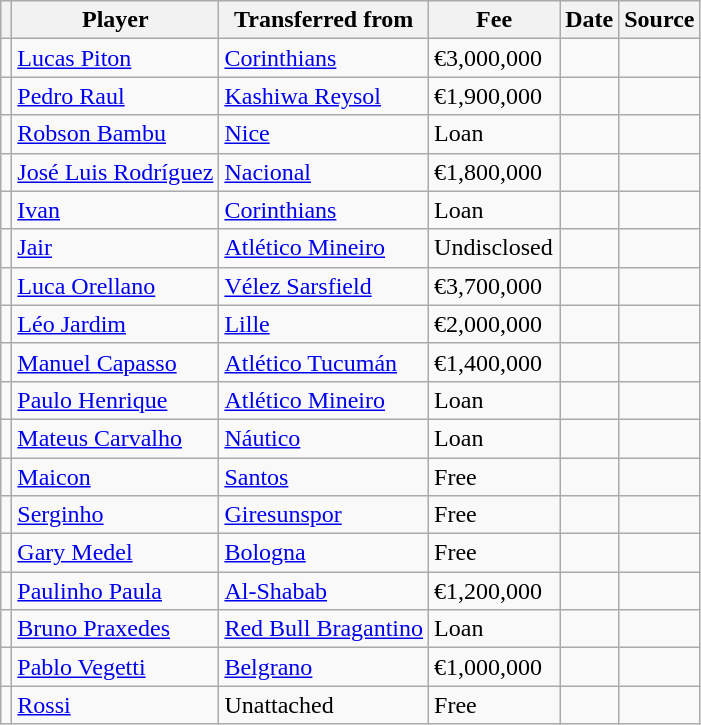<table class="wikitable plainrowheaders sortable">
<tr>
<th></th>
<th scope="col">Player</th>
<th>Transferred from</th>
<th style="width: 80px;">Fee</th>
<th scope="col">Date</th>
<th scope="col">Source</th>
</tr>
<tr>
<td align="center"></td>
<td> <a href='#'>Lucas Piton</a></td>
<td> <a href='#'>Corinthians</a></td>
<td>€3,000,000</td>
<td></td>
<td></td>
</tr>
<tr>
<td align="center"></td>
<td> <a href='#'>Pedro Raul</a></td>
<td> <a href='#'>Kashiwa Reysol</a></td>
<td>€1,900,000</td>
<td></td>
<td></td>
</tr>
<tr>
<td align="center"></td>
<td> <a href='#'>Robson Bambu</a></td>
<td> <a href='#'>Nice</a></td>
<td>Loan</td>
<td></td>
<td></td>
</tr>
<tr>
<td align="center"></td>
<td> <a href='#'>José Luis Rodríguez</a></td>
<td> <a href='#'>Nacional</a></td>
<td>€1,800,000</td>
<td></td>
<td></td>
</tr>
<tr>
<td align="center"></td>
<td> <a href='#'>Ivan</a></td>
<td> <a href='#'>Corinthians</a></td>
<td>Loan</td>
<td></td>
<td></td>
</tr>
<tr>
<td align="center"></td>
<td> <a href='#'>Jair</a></td>
<td> <a href='#'>Atlético Mineiro</a></td>
<td>Undisclosed</td>
<td></td>
<td></td>
</tr>
<tr>
<td align="center"></td>
<td> <a href='#'>Luca Orellano</a></td>
<td> <a href='#'>Vélez Sarsfield</a></td>
<td>€3,700,000</td>
<td></td>
<td></td>
</tr>
<tr>
<td align="center"></td>
<td> <a href='#'>Léo Jardim</a></td>
<td> <a href='#'>Lille</a></td>
<td>€2,000,000</td>
<td></td>
<td></td>
</tr>
<tr>
<td align="center"></td>
<td> <a href='#'>Manuel Capasso</a></td>
<td> <a href='#'>Atlético Tucumán</a></td>
<td>€1,400,000</td>
<td></td>
<td></td>
</tr>
<tr>
<td align="center"></td>
<td> <a href='#'>Paulo Henrique</a></td>
<td> <a href='#'>Atlético Mineiro</a></td>
<td>Loan</td>
<td></td>
<td></td>
</tr>
<tr>
<td align="center"></td>
<td> <a href='#'>Mateus Carvalho</a></td>
<td> <a href='#'>Náutico</a></td>
<td>Loan</td>
<td></td>
<td></td>
</tr>
<tr>
<td align="center"></td>
<td> <a href='#'>Maicon</a></td>
<td> <a href='#'>Santos</a></td>
<td>Free</td>
<td></td>
<td></td>
</tr>
<tr>
<td align="center"></td>
<td> <a href='#'>Serginho</a></td>
<td> <a href='#'>Giresunspor</a></td>
<td>Free</td>
<td></td>
<td></td>
</tr>
<tr>
<td align="center"></td>
<td> <a href='#'>Gary Medel</a></td>
<td> <a href='#'>Bologna</a></td>
<td>Free</td>
<td></td>
<td></td>
</tr>
<tr>
<td align="center"></td>
<td> <a href='#'>Paulinho Paula</a></td>
<td> <a href='#'>Al-Shabab</a></td>
<td>€1,200,000</td>
<td></td>
<td></td>
</tr>
<tr>
<td align="center"></td>
<td> <a href='#'>Bruno Praxedes</a></td>
<td> <a href='#'>Red Bull Bragantino</a></td>
<td>Loan</td>
<td></td>
<td></td>
</tr>
<tr>
<td align="center"></td>
<td> <a href='#'>Pablo Vegetti</a></td>
<td> <a href='#'>Belgrano</a></td>
<td>€1,000,000</td>
<td></td>
<td></td>
</tr>
<tr>
<td align="center"></td>
<td> <a href='#'>Rossi</a></td>
<td>Unattached</td>
<td>Free</td>
<td></td>
<td></td>
</tr>
</table>
